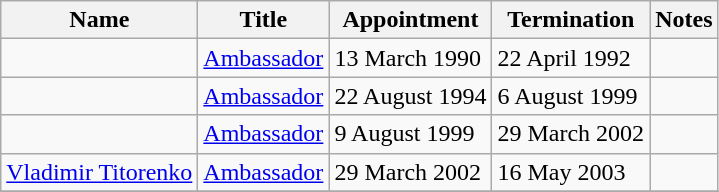<table class="wikitable">
<tr valign="middle">
<th>Name</th>
<th>Title</th>
<th>Appointment</th>
<th>Termination</th>
<th>Notes</th>
</tr>
<tr>
<td></td>
<td><a href='#'>Ambassador</a></td>
<td>13 March 1990</td>
<td>22 April 1992</td>
<td></td>
</tr>
<tr>
<td></td>
<td><a href='#'>Ambassador</a></td>
<td>22 August 1994</td>
<td>6 August 1999</td>
<td></td>
</tr>
<tr>
<td></td>
<td><a href='#'>Ambassador</a></td>
<td>9 August 1999</td>
<td>29 March 2002</td>
<td></td>
</tr>
<tr>
<td><a href='#'>Vladimir Titorenko</a></td>
<td><a href='#'>Ambassador</a></td>
<td>29 March 2002</td>
<td>16 May 2003</td>
<td></td>
</tr>
<tr>
</tr>
</table>
